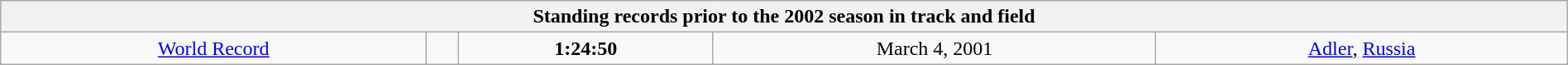<table class="wikitable" style="text-align:center; width:100%">
<tr>
<th colspan="5">Standing records prior to the 2002 season in track and field</th>
</tr>
<tr>
<td><a href='#'>World Record</a></td>
<td></td>
<td><strong>1:24:50</strong></td>
<td>March 4, 2001</td>
<td> <a href='#'>Adler</a>, <a href='#'>Russia</a></td>
</tr>
</table>
